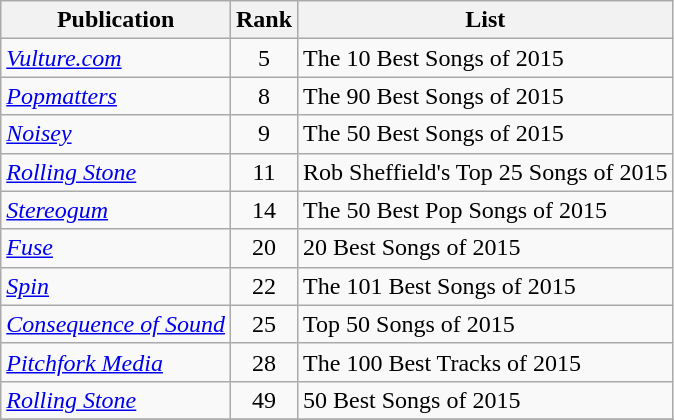<table class="wikitable">
<tr>
<th>Publication</th>
<th>Rank</th>
<th>List</th>
</tr>
<tr>
<td><em><a href='#'>Vulture.com</a></em></td>
<td align="center">5</td>
<td>The 10 Best Songs of 2015</td>
</tr>
<tr>
<td><em><a href='#'>Popmatters</a></em></td>
<td align="center">8</td>
<td>The 90 Best Songs of 2015</td>
</tr>
<tr>
<td><em><a href='#'>Noisey</a></em></td>
<td align="center">9</td>
<td>The 50 Best Songs of 2015</td>
</tr>
<tr>
<td><em><a href='#'>Rolling Stone</a></em></td>
<td align="center">11</td>
<td>Rob Sheffield's Top 25 Songs of 2015</td>
</tr>
<tr>
<td><em><a href='#'>Stereogum</a></em></td>
<td align="center">14</td>
<td>The 50 Best Pop Songs of 2015</td>
</tr>
<tr>
<td><em><a href='#'>Fuse</a></em></td>
<td align="center">20</td>
<td>20 Best Songs of 2015</td>
</tr>
<tr>
<td><em><a href='#'>Spin</a></em></td>
<td align="center">22</td>
<td>The 101 Best Songs of 2015</td>
</tr>
<tr>
<td><em><a href='#'>Consequence of Sound</a></em></td>
<td align="center">25</td>
<td>Top 50 Songs of 2015</td>
</tr>
<tr>
<td><em><a href='#'>Pitchfork Media</a></em></td>
<td align="center">28</td>
<td>The 100 Best Tracks of 2015</td>
</tr>
<tr>
<td><em><a href='#'>Rolling Stone</a></em></td>
<td align="center">49</td>
<td>50 Best Songs of 2015</td>
</tr>
<tr>
</tr>
</table>
